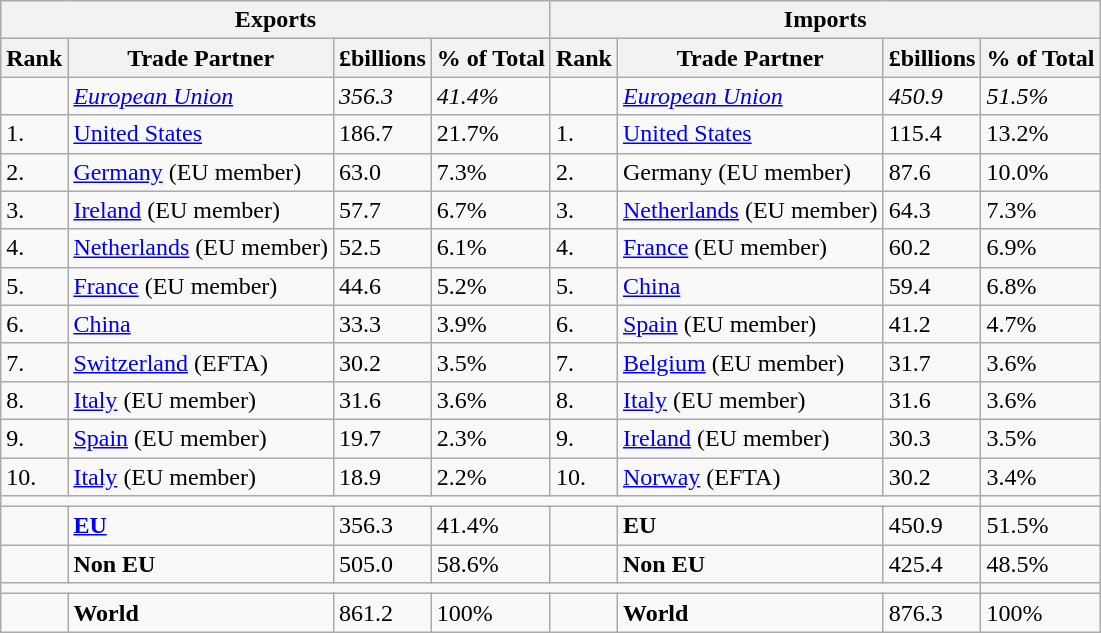<table class="wikitable">
<tr>
<th colspan="4">Exports</th>
<th colspan="4">Imports</th>
</tr>
<tr>
<th>Rank</th>
<th>Trade Partner</th>
<th>£billions</th>
<th>% of Total</th>
<th>Rank</th>
<th>Trade Partner</th>
<th>£billions</th>
<th>% of Total</th>
</tr>
<tr>
<td></td>
<td><em> <a href='#'>European Union</a></em></td>
<td><em>356.3</em></td>
<td><em>41.4%</em></td>
<td></td>
<td><em> <a href='#'>European Union</a></em></td>
<td><em>450.9</em></td>
<td><em>51.5%</em></td>
</tr>
<tr>
<td>1.</td>
<td> <a href='#'>United States</a></td>
<td>186.7</td>
<td>21.7%</td>
<td>1.</td>
<td> <a href='#'>United States</a></td>
<td>115.4</td>
<td>13.2%</td>
</tr>
<tr>
<td>2.</td>
<td> <a href='#'>Germany</a> (EU member)</td>
<td>63.0</td>
<td>7.3%</td>
<td>2.</td>
<td> Germany (EU member)</td>
<td>87.6</td>
<td>10.0%</td>
</tr>
<tr>
<td>3.</td>
<td> <a href='#'>Ireland</a> (EU member)</td>
<td>57.7</td>
<td>6.7%</td>
<td>3.</td>
<td> <a href='#'>Netherlands</a> (EU member)</td>
<td>64.3</td>
<td>7.3%</td>
</tr>
<tr>
<td>4.</td>
<td> <a href='#'>Netherlands</a> (EU member)</td>
<td>52.5</td>
<td>6.1%</td>
<td>4.</td>
<td> <a href='#'>France</a> (EU member)</td>
<td>60.2</td>
<td>6.9%</td>
</tr>
<tr>
<td>5.</td>
<td> <a href='#'>France</a> (EU member)</td>
<td>44.6</td>
<td>5.2%</td>
<td>5.</td>
<td> <a href='#'>China</a></td>
<td>59.4</td>
<td>6.8%</td>
</tr>
<tr>
<td>6.</td>
<td> <a href='#'>China</a></td>
<td>33.3</td>
<td>3.9%</td>
<td>6.</td>
<td> <a href='#'>Spain</a> (EU member)</td>
<td>41.2</td>
<td>4.7%</td>
</tr>
<tr>
<td>7.</td>
<td> <a href='#'>Switzerland</a> (EFTA)</td>
<td>30.2</td>
<td>3.5%</td>
<td>7.</td>
<td> <a href='#'>Belgium</a> (EU member)</td>
<td>31.7</td>
<td>3.6%</td>
</tr>
<tr>
<td>8.</td>
<td> <a href='#'>Italy</a> (EU member)</td>
<td>31.6</td>
<td>3.6%</td>
<td>8.</td>
<td> <a href='#'>Italy</a> (EU member)</td>
<td>31.6</td>
<td>3.6%</td>
</tr>
<tr>
<td>9.</td>
<td> <a href='#'>Spain</a> (EU member)</td>
<td>19.7</td>
<td>2.3%</td>
<td>9.</td>
<td> <a href='#'>Ireland</a> (EU member)</td>
<td>30.3</td>
<td>3.5%</td>
</tr>
<tr>
<td>10.</td>
<td> <a href='#'>Italy</a> (EU member)</td>
<td>18.9</td>
<td>2.2%</td>
<td>10.</td>
<td> <a href='#'>Norway</a> (EFTA)</td>
<td>30.2</td>
<td>3.4%</td>
</tr>
<tr>
<td colspan="7"></td>
</tr>
<tr>
<td></td>
<td><strong><a href='#'>EU</a></strong></td>
<td>356.3</td>
<td>41.4%</td>
<td></td>
<td><strong>EU</strong></td>
<td>450.9</td>
<td>51.5%</td>
</tr>
<tr>
<td></td>
<td><strong>Non EU</strong></td>
<td>505.0</td>
<td>58.6%</td>
<td></td>
<td><strong>Non EU</strong></td>
<td>425.4</td>
<td>48.5%</td>
</tr>
<tr>
<td colspan="7"></td>
</tr>
<tr>
<td></td>
<td><strong>World</strong></td>
<td>861.2</td>
<td>100%</td>
<td></td>
<td><strong>World</strong></td>
<td>876.3</td>
<td>100%</td>
</tr>
</table>
